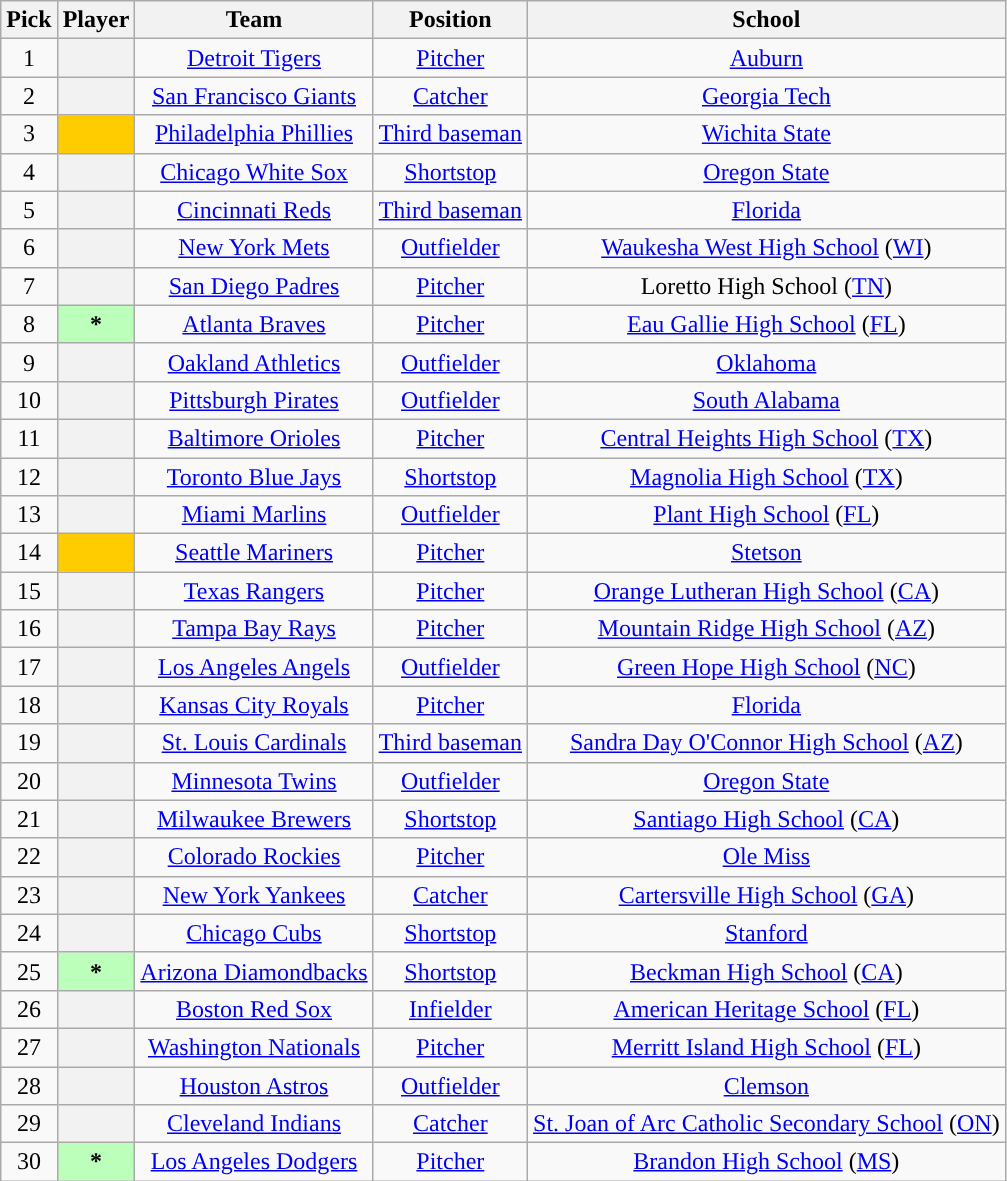<table class="wikitable sortable plainrowheaders" style="text-align:center; width=74%">
<tr>
<th scope="col">Pick</th>
<th scope="col">Player</th>
<th scope="col">Team</th>
<th scope="col">Position</th>
<th scope="col">School</th>
</tr>
<tr>
<td>1</td>
<th scope="row" style="text-align:center"></th>
<td><a href='#'>Detroit Tigers</a></td>
<td><a href='#'>Pitcher</a></td>
<td><a href='#'>Auburn</a></td>
</tr>
<tr>
<td>2</td>
<th scope="row" style="text-align:center"></th>
<td><a href='#'>San Francisco Giants</a></td>
<td><a href='#'>Catcher</a></td>
<td><a href='#'>Georgia Tech</a></td>
</tr>
<tr>
<td>3</td>
<th scope="row" style="text-align:center; background-color:#FFCC00"></th>
<td><a href='#'>Philadelphia Phillies</a></td>
<td><a href='#'>Third baseman</a></td>
<td><a href='#'>Wichita State</a></td>
</tr>
<tr>
<td>4</td>
<th scope="row" style="text-align:center"></th>
<td><a href='#'>Chicago White Sox</a></td>
<td><a href='#'>Shortstop</a></td>
<td><a href='#'>Oregon State</a></td>
</tr>
<tr>
<td>5</td>
<th scope="row" style="text-align:center"></th>
<td><a href='#'>Cincinnati Reds</a></td>
<td><a href='#'>Third baseman</a></td>
<td><a href='#'>Florida</a></td>
</tr>
<tr>
<td>6</td>
<th scope="row" style="text-align:center"></th>
<td><a href='#'>New York Mets</a></td>
<td><a href='#'>Outfielder</a></td>
<td><a href='#'>Waukesha West High School</a> (<a href='#'>WI</a>)</td>
</tr>
<tr>
<td>7</td>
<th scope="row" style="text-align:center"></th>
<td><a href='#'>San Diego Padres</a></td>
<td><a href='#'>Pitcher</a></td>
<td>Loretto High School (<a href='#'>TN</a>)</td>
</tr>
<tr>
<td>8</td>
<th scope="row" style="text-align:center; background:#bfb;">*</th>
<td><a href='#'>Atlanta Braves</a></td>
<td><a href='#'>Pitcher</a></td>
<td><a href='#'>Eau Gallie High School</a> (<a href='#'>FL</a>)</td>
</tr>
<tr>
<td>9</td>
<th scope="row" style="text-align:center"></th>
<td><a href='#'>Oakland Athletics</a></td>
<td><a href='#'>Outfielder</a></td>
<td><a href='#'>Oklahoma</a></td>
</tr>
<tr>
<td>10</td>
<th scope="row" style="text-align:center"></th>
<td><a href='#'>Pittsburgh Pirates</a></td>
<td><a href='#'>Outfielder</a></td>
<td><a href='#'>South Alabama</a></td>
</tr>
<tr>
<td>11</td>
<th scope="row" style="text-align:center"></th>
<td><a href='#'>Baltimore Orioles</a></td>
<td><a href='#'>Pitcher</a></td>
<td><a href='#'>Central Heights High School</a> (<a href='#'>TX</a>)</td>
</tr>
<tr>
<td>12</td>
<th scope="row" style="text-align:center"></th>
<td><a href='#'>Toronto Blue Jays</a></td>
<td><a href='#'>Shortstop</a></td>
<td><a href='#'>Magnolia High School</a> (<a href='#'>TX</a>)</td>
</tr>
<tr>
<td>13</td>
<th scope="row" style="text-align:center"></th>
<td><a href='#'>Miami Marlins</a></td>
<td><a href='#'>Outfielder</a></td>
<td><a href='#'>Plant High School</a> (<a href='#'>FL</a>)</td>
</tr>
<tr>
<td>14</td>
<th scope="row" style="text-align:center; background-color:#FFCC00"></th>
<td><a href='#'>Seattle Mariners</a></td>
<td><a href='#'>Pitcher</a></td>
<td><a href='#'>Stetson</a></td>
</tr>
<tr>
<td>15</td>
<th scope="row" style="text-align:center"></th>
<td><a href='#'>Texas Rangers</a></td>
<td><a href='#'>Pitcher</a></td>
<td><a href='#'>Orange Lutheran High School</a> (<a href='#'>CA</a>)</td>
</tr>
<tr>
<td>16</td>
<th scope="row" style="text-align:center"></th>
<td><a href='#'>Tampa Bay Rays</a></td>
<td><a href='#'>Pitcher</a></td>
<td><a href='#'>Mountain Ridge High School</a> (<a href='#'>AZ</a>)</td>
</tr>
<tr>
<td>17</td>
<th scope="row" style="text-align:center"></th>
<td><a href='#'>Los Angeles Angels</a></td>
<td><a href='#'>Outfielder</a></td>
<td><a href='#'>Green Hope High School</a> (<a href='#'>NC</a>)</td>
</tr>
<tr>
<td>18</td>
<th scope="row" style="text-align:center"></th>
<td><a href='#'>Kansas City Royals</a></td>
<td><a href='#'>Pitcher</a></td>
<td><a href='#'>Florida</a></td>
</tr>
<tr>
<td>19</td>
<th scope="row" style="text-align:center"></th>
<td><a href='#'>St. Louis Cardinals</a></td>
<td><a href='#'>Third baseman</a></td>
<td><a href='#'>Sandra Day O'Connor High School</a> (<a href='#'>AZ</a>)</td>
</tr>
<tr>
<td>20</td>
<th scope="row" style="text-align:center"></th>
<td><a href='#'>Minnesota Twins</a></td>
<td><a href='#'>Outfielder</a></td>
<td><a href='#'>Oregon State</a></td>
</tr>
<tr>
<td>21</td>
<th scope="row" style="text-align:center"></th>
<td><a href='#'>Milwaukee Brewers</a></td>
<td><a href='#'>Shortstop</a></td>
<td><a href='#'>Santiago High School</a> (<a href='#'>CA</a>)</td>
</tr>
<tr>
<td>22</td>
<th scope="row" style="text-align:center"></th>
<td><a href='#'>Colorado Rockies</a></td>
<td><a href='#'>Pitcher</a></td>
<td><a href='#'>Ole Miss</a></td>
</tr>
<tr>
<td>23</td>
<th scope="row" style="text-align:center"></th>
<td><a href='#'>New York Yankees</a></td>
<td><a href='#'>Catcher</a></td>
<td><a href='#'>Cartersville High School</a> (<a href='#'>GA</a>)</td>
</tr>
<tr>
<td>24</td>
<th scope="row" style="text-align:center"></th>
<td><a href='#'>Chicago Cubs</a></td>
<td><a href='#'>Shortstop</a></td>
<td><a href='#'>Stanford</a></td>
</tr>
<tr>
<td>25</td>
<th scope="row" style="text-align:center; background:#bfb;">*</th>
<td><a href='#'>Arizona Diamondbacks</a></td>
<td><a href='#'>Shortstop</a></td>
<td><a href='#'>Beckman High School</a> (<a href='#'>CA</a>)</td>
</tr>
<tr>
<td>26</td>
<th scope="row" style="text-align:center"></th>
<td><a href='#'>Boston Red Sox</a></td>
<td><a href='#'>Infielder</a></td>
<td><a href='#'>American Heritage School</a> (<a href='#'>FL</a>)</td>
</tr>
<tr>
<td>27</td>
<th scope="row" style="text-align:center"></th>
<td><a href='#'>Washington Nationals</a></td>
<td><a href='#'>Pitcher</a></td>
<td><a href='#'>Merritt Island High School</a> (<a href='#'>FL</a>)</td>
</tr>
<tr>
<td>28</td>
<th scope="row" style="text-align:center"></th>
<td><a href='#'>Houston Astros</a></td>
<td><a href='#'>Outfielder</a></td>
<td><a href='#'>Clemson</a></td>
</tr>
<tr>
<td>29</td>
<th scope="row" style="text-align:center"></th>
<td><a href='#'>Cleveland Indians</a></td>
<td><a href='#'>Catcher</a></td>
<td><a href='#'>St. Joan of Arc Catholic Secondary School</a> (<a href='#'>ON</a>)</td>
</tr>
<tr>
<td>30</td>
<th scope="row" style="text-align:center; background:#bfb;">*</th>
<td><a href='#'>Los Angeles Dodgers</a></td>
<td><a href='#'>Pitcher</a></td>
<td><a href='#'>Brandon High School</a> (<a href='#'>MS</a>)</td>
</tr>
</table>
